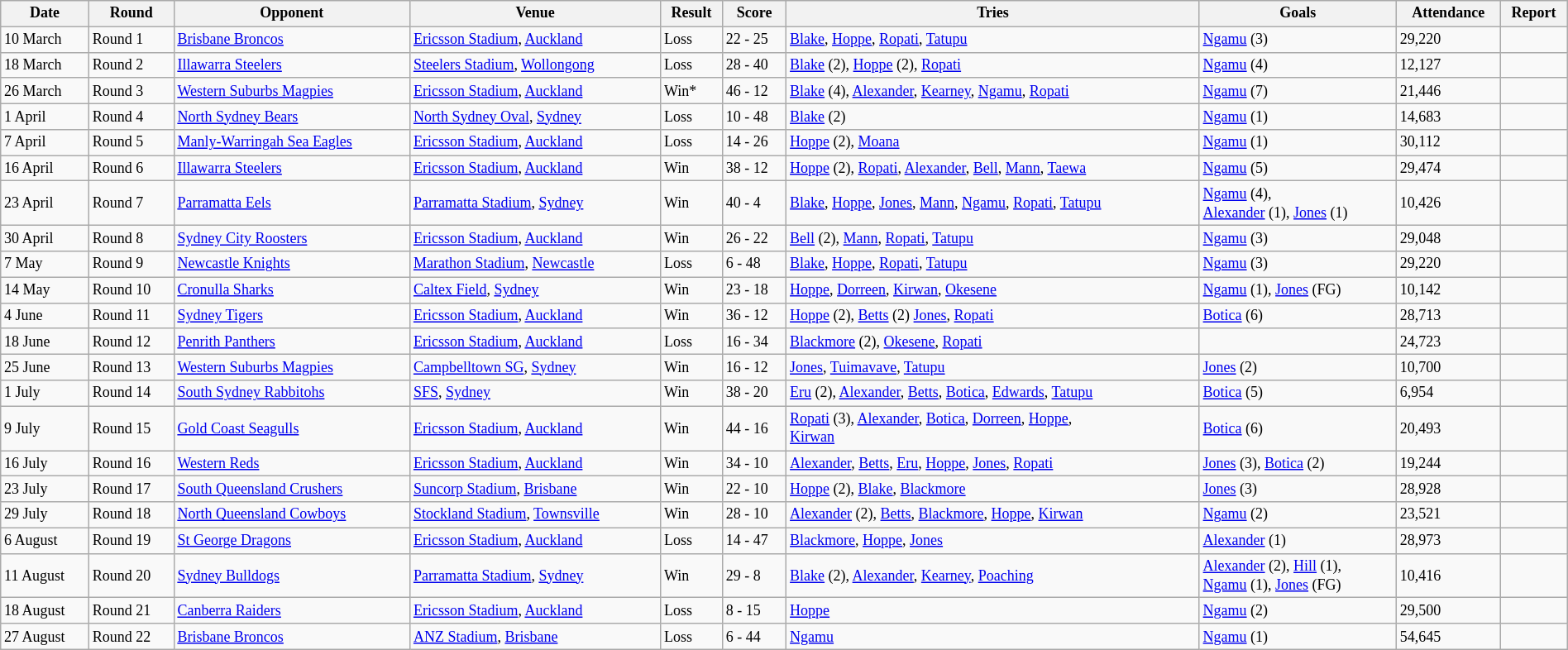<table class="wikitable" style="font-size:75%;" width="100%">
<tr>
<th>Date</th>
<th>Round</th>
<th>Opponent</th>
<th>Venue</th>
<th>Result</th>
<th>Score</th>
<th>Tries</th>
<th>Goals</th>
<th>Attendance</th>
<th>Report</th>
</tr>
<tr>
<td>10 March</td>
<td>Round 1</td>
<td> <a href='#'>Brisbane Broncos</a></td>
<td><a href='#'>Ericsson Stadium</a>, <a href='#'>Auckland</a></td>
<td>Loss</td>
<td>22 - 25</td>
<td><a href='#'>Blake</a>, <a href='#'>Hoppe</a>, <a href='#'>Ropati</a>, <a href='#'>Tatupu</a></td>
<td><a href='#'>Ngamu</a> (3)</td>
<td>29,220</td>
<td></td>
</tr>
<tr>
<td>18 March</td>
<td>Round 2</td>
<td> <a href='#'>Illawarra Steelers</a></td>
<td><a href='#'>Steelers Stadium</a>, <a href='#'>Wollongong</a></td>
<td>Loss</td>
<td>28 - 40</td>
<td><a href='#'>Blake</a> (2), <a href='#'>Hoppe</a> (2), <a href='#'>Ropati</a></td>
<td><a href='#'>Ngamu</a> (4)</td>
<td>12,127</td>
<td></td>
</tr>
<tr>
<td>26 March</td>
<td>Round 3</td>
<td> <a href='#'>Western Suburbs Magpies</a></td>
<td><a href='#'>Ericsson Stadium</a>, <a href='#'>Auckland</a></td>
<td>Win*</td>
<td>46 - 12</td>
<td><a href='#'>Blake</a> (4), <a href='#'>Alexander</a>, <a href='#'>Kearney</a>, <a href='#'>Ngamu</a>, <a href='#'>Ropati</a></td>
<td><a href='#'>Ngamu</a> (7)</td>
<td>21,446</td>
<td></td>
</tr>
<tr>
<td>1 April</td>
<td>Round 4</td>
<td> <a href='#'>North Sydney Bears</a></td>
<td><a href='#'>North Sydney Oval</a>, <a href='#'>Sydney</a></td>
<td>Loss</td>
<td>10 - 48</td>
<td><a href='#'>Blake</a> (2)</td>
<td><a href='#'>Ngamu</a> (1)</td>
<td>14,683</td>
<td></td>
</tr>
<tr>
<td>7 April</td>
<td>Round 5</td>
<td> <a href='#'>Manly-Warringah Sea Eagles</a></td>
<td><a href='#'>Ericsson Stadium</a>, <a href='#'>Auckland</a></td>
<td>Loss</td>
<td>14 - 26</td>
<td><a href='#'>Hoppe</a> (2), <a href='#'>Moana</a></td>
<td><a href='#'>Ngamu</a> (1)</td>
<td>30,112</td>
<td></td>
</tr>
<tr>
<td>16 April</td>
<td>Round 6</td>
<td> <a href='#'>Illawarra Steelers</a></td>
<td><a href='#'>Ericsson Stadium</a>, <a href='#'>Auckland</a></td>
<td>Win</td>
<td>38 - 12</td>
<td><a href='#'>Hoppe</a> (2), <a href='#'>Ropati</a>, <a href='#'>Alexander</a>, <a href='#'>Bell</a>, <a href='#'>Mann</a>, <a href='#'>Taewa</a></td>
<td><a href='#'>Ngamu</a> (5)</td>
<td>29,474</td>
<td></td>
</tr>
<tr>
<td>23 April</td>
<td>Round 7</td>
<td> <a href='#'>Parramatta Eels</a></td>
<td><a href='#'>Parramatta Stadium</a>, <a href='#'>Sydney</a></td>
<td>Win</td>
<td>40 - 4</td>
<td><a href='#'>Blake</a>, <a href='#'>Hoppe</a>, <a href='#'>Jones</a>, <a href='#'>Mann</a>, <a href='#'>Ngamu</a>, <a href='#'>Ropati</a>, <a href='#'>Tatupu</a></td>
<td><a href='#'>Ngamu</a> (4),<br><a href='#'>Alexander</a> (1), <a href='#'>Jones</a> (1)</td>
<td>10,426</td>
<td></td>
</tr>
<tr>
<td>30 April</td>
<td>Round 8</td>
<td> <a href='#'>Sydney City Roosters</a></td>
<td><a href='#'>Ericsson Stadium</a>, <a href='#'>Auckland</a></td>
<td>Win</td>
<td>26 - 22</td>
<td><a href='#'>Bell</a> (2), <a href='#'>Mann</a>, <a href='#'>Ropati</a>, <a href='#'>Tatupu</a></td>
<td><a href='#'>Ngamu</a> (3)</td>
<td>29,048</td>
<td></td>
</tr>
<tr>
<td>7 May</td>
<td>Round 9</td>
<td> <a href='#'>Newcastle Knights</a></td>
<td><a href='#'>Marathon Stadium</a>, <a href='#'>Newcastle</a></td>
<td>Loss</td>
<td>6 - 48</td>
<td><a href='#'>Blake</a>, <a href='#'>Hoppe</a>, <a href='#'>Ropati</a>, <a href='#'>Tatupu</a></td>
<td><a href='#'>Ngamu</a> (3)</td>
<td>29,220</td>
<td></td>
</tr>
<tr>
<td>14 May</td>
<td>Round 10</td>
<td> <a href='#'>Cronulla Sharks</a></td>
<td><a href='#'>Caltex Field</a>, <a href='#'>Sydney</a></td>
<td>Win</td>
<td>23 - 18</td>
<td><a href='#'>Hoppe</a>, <a href='#'>Dorreen</a>, <a href='#'>Kirwan</a>, <a href='#'>Okesene</a></td>
<td><a href='#'>Ngamu</a> (1), <a href='#'>Jones</a> (FG)</td>
<td>10,142</td>
<td></td>
</tr>
<tr>
<td>4 June</td>
<td>Round 11</td>
<td> <a href='#'>Sydney Tigers</a></td>
<td><a href='#'>Ericsson Stadium</a>, <a href='#'>Auckland</a></td>
<td>Win</td>
<td>36 - 12</td>
<td><a href='#'>Hoppe</a> (2), <a href='#'>Betts</a> (2) <a href='#'>Jones</a>, <a href='#'>Ropati</a></td>
<td><a href='#'>Botica</a> (6)</td>
<td>28,713</td>
<td></td>
</tr>
<tr>
<td>18 June</td>
<td>Round 12</td>
<td> <a href='#'>Penrith Panthers</a></td>
<td><a href='#'>Ericsson Stadium</a>, <a href='#'>Auckland</a></td>
<td>Loss</td>
<td>16 - 34</td>
<td><a href='#'>Blackmore</a> (2), <a href='#'>Okesene</a>, <a href='#'>Ropati</a></td>
<td></td>
<td>24,723</td>
<td></td>
</tr>
<tr>
<td>25 June</td>
<td>Round 13</td>
<td> <a href='#'>Western Suburbs Magpies</a></td>
<td><a href='#'>Campbelltown SG</a>, <a href='#'>Sydney</a></td>
<td>Win</td>
<td>16 - 12</td>
<td><a href='#'>Jones</a>, <a href='#'>Tuimavave</a>, <a href='#'>Tatupu</a></td>
<td><a href='#'>Jones</a> (2)</td>
<td>10,700</td>
<td></td>
</tr>
<tr>
<td>1 July</td>
<td>Round 14</td>
<td> <a href='#'>South Sydney Rabbitohs</a></td>
<td><a href='#'>SFS</a>, <a href='#'>Sydney</a></td>
<td>Win</td>
<td>38 - 20</td>
<td><a href='#'>Eru</a> (2), <a href='#'>Alexander</a>, <a href='#'>Betts</a>, <a href='#'>Botica</a>, <a href='#'>Edwards</a>, <a href='#'>Tatupu</a></td>
<td><a href='#'>Botica</a> (5)</td>
<td>6,954</td>
<td></td>
</tr>
<tr>
<td>9 July</td>
<td>Round 15</td>
<td> <a href='#'>Gold Coast Seagulls</a></td>
<td><a href='#'>Ericsson Stadium</a>, <a href='#'>Auckland</a></td>
<td>Win</td>
<td>44 - 16</td>
<td><a href='#'>Ropati</a> (3), <a href='#'>Alexander</a>, <a href='#'>Botica</a>, <a href='#'>Dorreen</a>, <a href='#'>Hoppe</a>,<br> <a href='#'>Kirwan</a></td>
<td><a href='#'>Botica</a> (6)</td>
<td>20,493</td>
<td></td>
</tr>
<tr>
<td>16 July</td>
<td>Round 16</td>
<td> <a href='#'>Western Reds</a></td>
<td><a href='#'>Ericsson Stadium</a>, <a href='#'>Auckland</a></td>
<td>Win</td>
<td>34 - 10</td>
<td><a href='#'>Alexander</a>, <a href='#'>Betts</a>, <a href='#'>Eru</a>, <a href='#'>Hoppe</a>, <a href='#'>Jones</a>, <a href='#'>Ropati</a></td>
<td><a href='#'>Jones</a> (3), <a href='#'>Botica</a> (2)</td>
<td>19,244</td>
<td></td>
</tr>
<tr>
<td>23 July</td>
<td>Round 17</td>
<td> <a href='#'>South Queensland Crushers</a></td>
<td><a href='#'>Suncorp Stadium</a>, <a href='#'>Brisbane</a></td>
<td>Win</td>
<td>22 - 10</td>
<td><a href='#'>Hoppe</a> (2), <a href='#'>Blake</a>, <a href='#'>Blackmore</a></td>
<td><a href='#'>Jones</a> (3)</td>
<td>28,928</td>
<td></td>
</tr>
<tr>
<td>29 July</td>
<td>Round 18</td>
<td> <a href='#'>North Queensland Cowboys</a></td>
<td><a href='#'>Stockland Stadium</a>, <a href='#'>Townsville</a></td>
<td>Win</td>
<td>28 - 10</td>
<td><a href='#'>Alexander</a> (2), <a href='#'>Betts</a>, <a href='#'>Blackmore</a>, <a href='#'>Hoppe</a>, <a href='#'>Kirwan</a></td>
<td><a href='#'>Ngamu</a> (2)</td>
<td>23,521</td>
<td></td>
</tr>
<tr>
<td>6 August</td>
<td>Round 19</td>
<td> <a href='#'>St George Dragons</a></td>
<td><a href='#'>Ericsson Stadium</a>, <a href='#'>Auckland</a></td>
<td>Loss</td>
<td>14 - 47</td>
<td><a href='#'>Blackmore</a>, <a href='#'>Hoppe</a>, <a href='#'>Jones</a></td>
<td><a href='#'>Alexander</a> (1)</td>
<td>28,973</td>
<td></td>
</tr>
<tr>
<td>11 August</td>
<td>Round 20</td>
<td> <a href='#'>Sydney Bulldogs</a></td>
<td><a href='#'>Parramatta Stadium</a>, <a href='#'>Sydney</a></td>
<td>Win</td>
<td>29 - 8</td>
<td><a href='#'>Blake</a> (2), <a href='#'>Alexander</a>, <a href='#'>Kearney</a>, <a href='#'>Poaching</a></td>
<td><a href='#'>Alexander</a> (2), <a href='#'>Hill</a> (1),<br> <a href='#'>Ngamu</a> (1), <a href='#'>Jones</a> (FG)</td>
<td>10,416</td>
<td></td>
</tr>
<tr>
<td>18 August</td>
<td>Round 21</td>
<td> <a href='#'>Canberra Raiders</a></td>
<td><a href='#'>Ericsson Stadium</a>, <a href='#'>Auckland</a></td>
<td>Loss</td>
<td>8 - 15</td>
<td><a href='#'>Hoppe</a></td>
<td><a href='#'>Ngamu</a> (2)</td>
<td>29,500</td>
<td></td>
</tr>
<tr>
<td>27 August</td>
<td>Round 22</td>
<td> <a href='#'>Brisbane Broncos</a></td>
<td><a href='#'>ANZ Stadium</a>, <a href='#'>Brisbane</a></td>
<td>Loss</td>
<td>6 - 44</td>
<td><a href='#'>Ngamu</a></td>
<td><a href='#'>Ngamu</a> (1)</td>
<td>54,645</td>
<td></td>
</tr>
</table>
